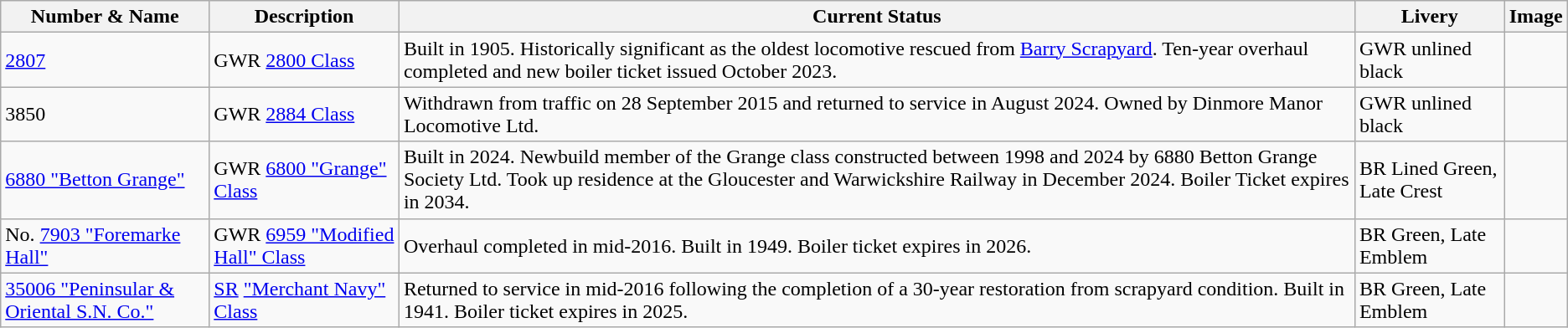<table class="wikitable">
<tr>
<th>Number & Name</th>
<th>Description</th>
<th>Current Status</th>
<th>Livery</th>
<th>Image</th>
</tr>
<tr>
<td><a href='#'>2807</a></td>
<td>GWR  <a href='#'>2800 Class</a></td>
<td>Built in 1905. Historically significant as the oldest locomotive rescued from <a href='#'>Barry Scrapyard</a>. Ten-year overhaul completed and new boiler ticket issued October 2023.</td>
<td>GWR unlined black</td>
<td></td>
</tr>
<tr>
<td>3850</td>
<td>GWR  <a href='#'>2884 Class</a></td>
<td>Withdrawn from traffic on 28 September 2015 and returned to service in August 2024. Owned by Dinmore Manor Locomotive Ltd.</td>
<td>GWR unlined black</td>
<td></td>
</tr>
<tr>
<td><a href='#'>6880 "Betton Grange"</a></td>
<td>GWR  <a href='#'>6800 "Grange" Class</a></td>
<td>Built in 2024. Newbuild member of the Grange class constructed between 1998 and 2024 by 6880 Betton Grange Society Ltd. Took up residence at the Gloucester and Warwickshire Railway in December 2024. Boiler Ticket expires in 2034.</td>
<td>BR Lined Green, Late Crest</td>
<td></td>
</tr>
<tr>
<td>No. <a href='#'>7903 "Foremarke Hall"</a></td>
<td>GWR  <a href='#'>6959 "Modified Hall" Class</a></td>
<td>Overhaul completed in mid-2016. Built in 1949. Boiler ticket expires in 2026.</td>
<td>BR Green, Late Emblem</td>
<td></td>
</tr>
<tr>
<td><a href='#'>35006 "Peninsular & Oriental S.N. Co."</a></td>
<td><a href='#'>SR</a>  <a href='#'>"Merchant Navy" Class</a></td>
<td>Returned to service in mid-2016 following the completion of a 30-year restoration from scrapyard condition. Built in 1941. Boiler ticket expires in 2025.</td>
<td>BR Green, Late Emblem</td>
<td></td>
</tr>
</table>
